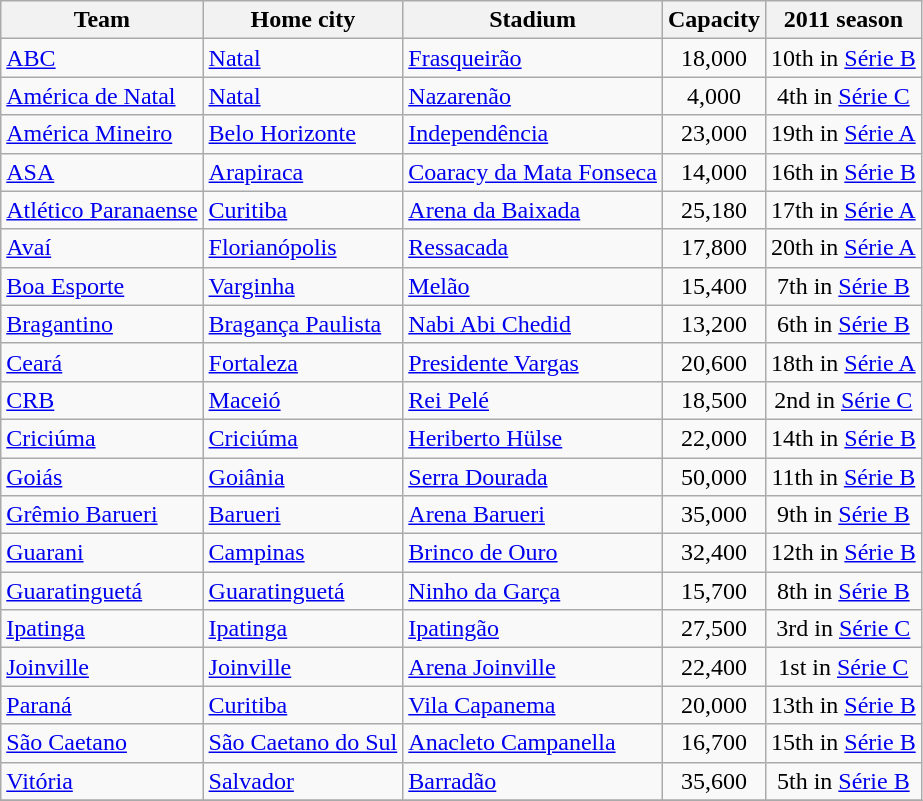<table class="wikitable sortable">
<tr>
<th>Team</th>
<th>Home city</th>
<th>Stadium</th>
<th>Capacity</th>
<th>2011 season</th>
</tr>
<tr>
<td><a href='#'>ABC</a></td>
<td><a href='#'>Natal</a></td>
<td><a href='#'>Frasqueirão</a></td>
<td align="center">18,000</td>
<td align="center">10th in <a href='#'>Série B</a></td>
</tr>
<tr>
<td><a href='#'>América de Natal</a></td>
<td><a href='#'>Natal</a></td>
<td><a href='#'>Nazarenão</a></td>
<td align="center">4,000</td>
<td align="center">4th in <a href='#'>Série C</a></td>
</tr>
<tr>
<td><a href='#'>América Mineiro</a></td>
<td><a href='#'>Belo Horizonte</a></td>
<td><a href='#'>Independência</a></td>
<td align="center">23,000</td>
<td align="center">19th in <a href='#'>Série A</a></td>
</tr>
<tr>
<td><a href='#'>ASA</a></td>
<td><a href='#'>Arapiraca</a></td>
<td><a href='#'>Coaracy da Mata Fonseca</a></td>
<td align="center">14,000</td>
<td align="center">16th in <a href='#'>Série B</a></td>
</tr>
<tr>
<td><a href='#'>Atlético Paranaense</a></td>
<td><a href='#'>Curitiba</a></td>
<td><a href='#'>Arena da Baixada</a></td>
<td align="center">25,180</td>
<td align="center">17th in <a href='#'>Série A</a></td>
</tr>
<tr>
<td><a href='#'>Avaí</a></td>
<td><a href='#'>Florianópolis</a></td>
<td><a href='#'>Ressacada</a></td>
<td align="center">17,800</td>
<td align="center">20th in <a href='#'>Série A</a></td>
</tr>
<tr>
<td><a href='#'>Boa Esporte</a></td>
<td><a href='#'>Varginha</a></td>
<td><a href='#'>Melão</a></td>
<td align="center">15,400</td>
<td align="center">7th in <a href='#'>Série B</a></td>
</tr>
<tr>
<td><a href='#'>Bragantino</a></td>
<td><a href='#'>Bragança Paulista</a></td>
<td><a href='#'>Nabi Abi Chedid</a></td>
<td align="center">13,200</td>
<td align="center">6th in <a href='#'>Série B</a></td>
</tr>
<tr>
<td><a href='#'>Ceará</a></td>
<td><a href='#'>Fortaleza</a></td>
<td><a href='#'>Presidente Vargas</a></td>
<td align="center">20,600</td>
<td align="center">18th in <a href='#'>Série A</a></td>
</tr>
<tr>
<td><a href='#'>CRB</a></td>
<td><a href='#'>Maceió</a></td>
<td><a href='#'>Rei Pelé</a></td>
<td align="center">18,500</td>
<td align="center">2nd in <a href='#'>Série C</a></td>
</tr>
<tr>
<td><a href='#'>Criciúma</a></td>
<td><a href='#'>Criciúma</a></td>
<td><a href='#'>Heriberto Hülse</a></td>
<td align="center">22,000</td>
<td align="center">14th in <a href='#'>Série B</a></td>
</tr>
<tr>
<td><a href='#'>Goiás</a></td>
<td><a href='#'>Goiânia</a></td>
<td><a href='#'>Serra Dourada</a></td>
<td align="center">50,000</td>
<td align="center">11th in <a href='#'>Série B</a></td>
</tr>
<tr>
<td><a href='#'>Grêmio Barueri</a></td>
<td><a href='#'>Barueri</a></td>
<td><a href='#'>Arena Barueri</a></td>
<td align="center">35,000</td>
<td align="center">9th in <a href='#'>Série B</a></td>
</tr>
<tr>
<td><a href='#'>Guarani</a></td>
<td><a href='#'>Campinas</a></td>
<td><a href='#'>Brinco de Ouro</a></td>
<td align="center">32,400</td>
<td align="center">12th in <a href='#'>Série B</a></td>
</tr>
<tr>
<td><a href='#'>Guaratinguetá</a></td>
<td><a href='#'>Guaratinguetá</a></td>
<td><a href='#'>Ninho da Garça</a></td>
<td align="center">15,700</td>
<td align="center">8th in <a href='#'>Série B</a></td>
</tr>
<tr>
<td><a href='#'>Ipatinga</a></td>
<td><a href='#'>Ipatinga</a></td>
<td><a href='#'>Ipatingão</a></td>
<td align="center">27,500</td>
<td align="center">3rd in <a href='#'>Série C</a></td>
</tr>
<tr>
<td><a href='#'>Joinville</a></td>
<td><a href='#'>Joinville</a></td>
<td><a href='#'>Arena Joinville</a></td>
<td align="center">22,400</td>
<td align="center">1st in <a href='#'>Série C</a></td>
</tr>
<tr>
<td><a href='#'>Paraná</a></td>
<td><a href='#'>Curitiba</a></td>
<td><a href='#'>Vila Capanema</a></td>
<td align="center">20,000</td>
<td align="center">13th in <a href='#'>Série B</a></td>
</tr>
<tr>
<td><a href='#'>São Caetano</a></td>
<td><a href='#'>São Caetano do Sul</a></td>
<td><a href='#'>Anacleto Campanella</a></td>
<td align="center">16,700</td>
<td align="center">15th in <a href='#'>Série B</a></td>
</tr>
<tr>
<td><a href='#'>Vitória</a></td>
<td><a href='#'>Salvador</a></td>
<td><a href='#'>Barradão</a></td>
<td align="center">35,600</td>
<td align="center">5th in <a href='#'>Série B</a></td>
</tr>
<tr>
</tr>
</table>
